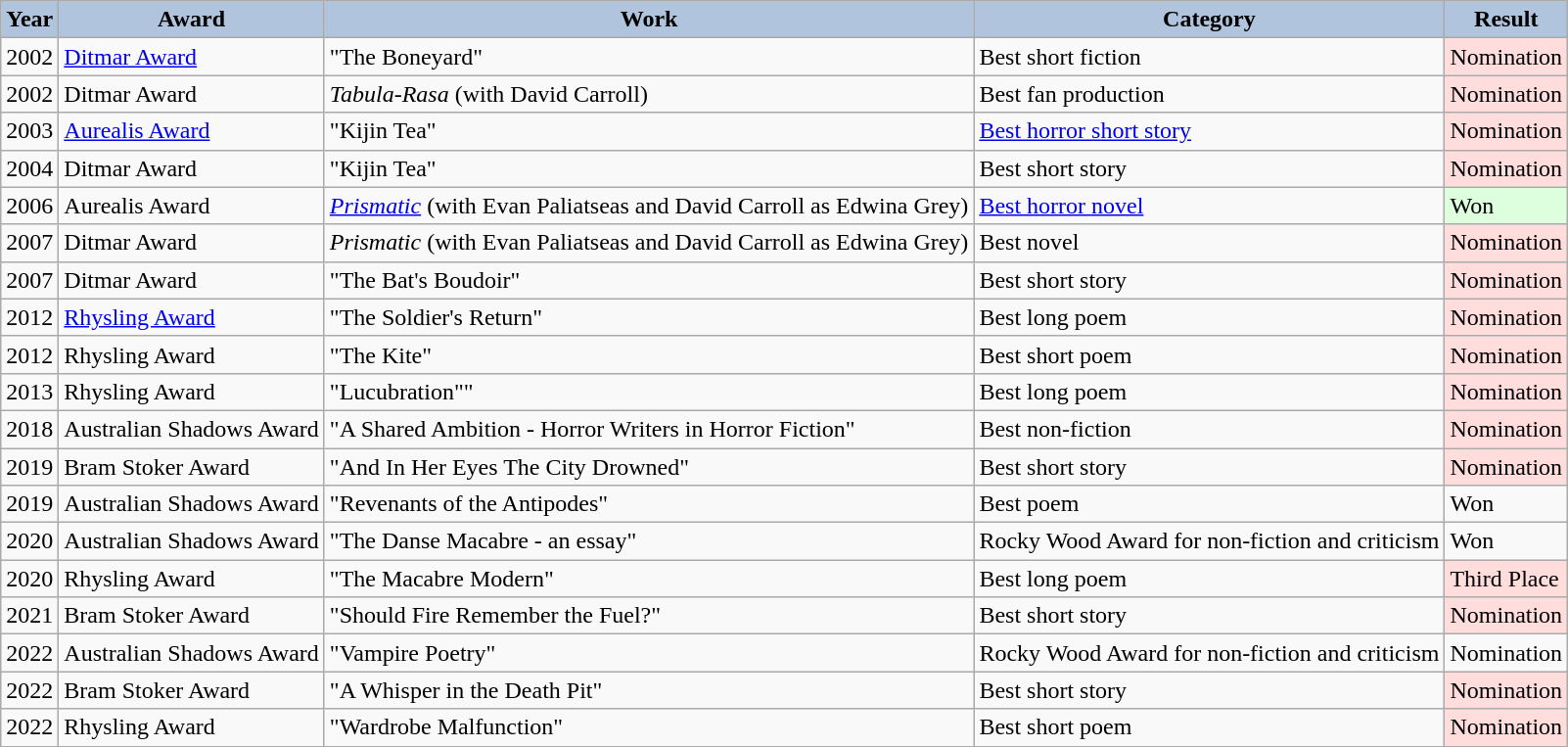<table class="wikitable">
<tr>
<th style="background:#B0C4DE;">Year</th>
<th style="background:#B0C4DE;">Award</th>
<th style="background:#B0C4DE;">Work</th>
<th style="background:#B0C4DE;">Category</th>
<th style="background:#B0C4DE;">Result</th>
</tr>
<tr>
<td>2002</td>
<td><a href='#'>Ditmar Award</a></td>
<td>"The Boneyard"</td>
<td>Best short fiction</td>
<td bgcolor="ffdddd">Nomination</td>
</tr>
<tr>
<td>2002</td>
<td>Ditmar Award</td>
<td><em>Tabula-Rasa</em> (with David Carroll)</td>
<td>Best fan production</td>
<td bgcolor="ffdddd">Nomination</td>
</tr>
<tr>
<td>2003</td>
<td><a href='#'>Aurealis Award</a></td>
<td>"Kijin Tea"</td>
<td><a href='#'>Best horror short story</a></td>
<td bgcolor="ffdddd">Nomination</td>
</tr>
<tr>
<td>2004</td>
<td>Ditmar Award</td>
<td>"Kijin Tea"</td>
<td>Best short story</td>
<td bgcolor="ffdddd">Nomination</td>
</tr>
<tr>
<td>2006</td>
<td>Aurealis Award</td>
<td><em><a href='#'>Prismatic</a></em> (with Evan Paliatseas and David Carroll as Edwina Grey)</td>
<td><a href='#'>Best horror novel</a></td>
<td bgcolor="#ddffdd">Won</td>
</tr>
<tr>
<td>2007</td>
<td>Ditmar Award</td>
<td><em>Prismatic</em> (with Evan Paliatseas and David Carroll as Edwina Grey)</td>
<td>Best novel</td>
<td bgcolor="ffdddd">Nomination</td>
</tr>
<tr>
<td>2007</td>
<td>Ditmar Award</td>
<td>"The Bat's Boudoir"</td>
<td>Best short story</td>
<td bgcolor="ffdddd">Nomination</td>
</tr>
<tr>
<td>2012</td>
<td><a href='#'>Rhysling Award</a></td>
<td>"The Soldier's Return"</td>
<td>Best long poem</td>
<td bgcolor="ffdddd">Nomination</td>
</tr>
<tr>
<td>2012</td>
<td>Rhysling Award</td>
<td>"The Kite"</td>
<td>Best short poem</td>
<td bgcolor="ffdddd">Nomination</td>
</tr>
<tr>
<td>2013</td>
<td>Rhysling Award</td>
<td>"Lucubration""</td>
<td>Best long poem</td>
<td bgcolor="ffdddd">Nomination</td>
</tr>
<tr>
<td>2018</td>
<td>Australian Shadows Award</td>
<td>"A Shared Ambition - Horror Writers in Horror Fiction"</td>
<td>Best non-fiction</td>
<td bgcolor="ffdddd">Nomination</td>
</tr>
<tr>
<td>2019</td>
<td>Bram Stoker Award</td>
<td>"And In Her Eyes The City Drowned"</td>
<td>Best short story</td>
<td bgcolor="ffdddd">Nomination</td>
</tr>
<tr>
<td>2019</td>
<td>Australian Shadows Award</td>
<td>"Revenants of the Antipodes"</td>
<td>Best poem</td>
<td>Won</td>
</tr>
<tr>
<td>2020</td>
<td>Australian Shadows Award</td>
<td>"The Danse Macabre - an essay"</td>
<td>Rocky Wood Award for non-fiction and criticism</td>
<td>Won</td>
</tr>
<tr>
<td>2020</td>
<td>Rhysling Award</td>
<td>"The Macabre Modern"</td>
<td>Best long poem</td>
<td bgcolor="ffdddd">Third Place</td>
</tr>
<tr>
<td>2021</td>
<td>Bram Stoker Award</td>
<td>"Should Fire Remember the Fuel?"</td>
<td>Best short story</td>
<td bgcolor="ffdddd">Nomination</td>
</tr>
<tr>
<td>2022</td>
<td>Australian Shadows Award</td>
<td>"Vampire Poetry"</td>
<td>Rocky Wood Award for non-fiction and criticism</td>
<td>Nomination</td>
</tr>
<tr>
<td>2022</td>
<td>Bram Stoker Award</td>
<td>"A Whisper in the Death Pit"</td>
<td>Best short story</td>
<td bgcolor="ffdddd">Nomination</td>
</tr>
<tr>
<td>2022</td>
<td>Rhysling Award</td>
<td>"Wardrobe Malfunction"</td>
<td>Best short poem</td>
<td bgcolor="ffdddd">Nomination</td>
</tr>
</table>
